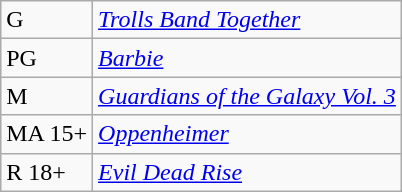<table class="wikitable sortable" style="margin:auto; margin:auto;">
<tr>
<td>G</td>
<td><em><a href='#'>Trolls Band Together</a></em></td>
</tr>
<tr>
<td>PG</td>
<td><em><a href='#'>Barbie</a></em></td>
</tr>
<tr>
<td>M</td>
<td><em><a href='#'>Guardians of the Galaxy Vol. 3</a></em></td>
</tr>
<tr>
<td>MA 15+</td>
<td><em><a href='#'>Oppenheimer</a></em></td>
</tr>
<tr>
<td>R 18+</td>
<td><em><a href='#'>Evil Dead Rise</a></em></td>
</tr>
</table>
